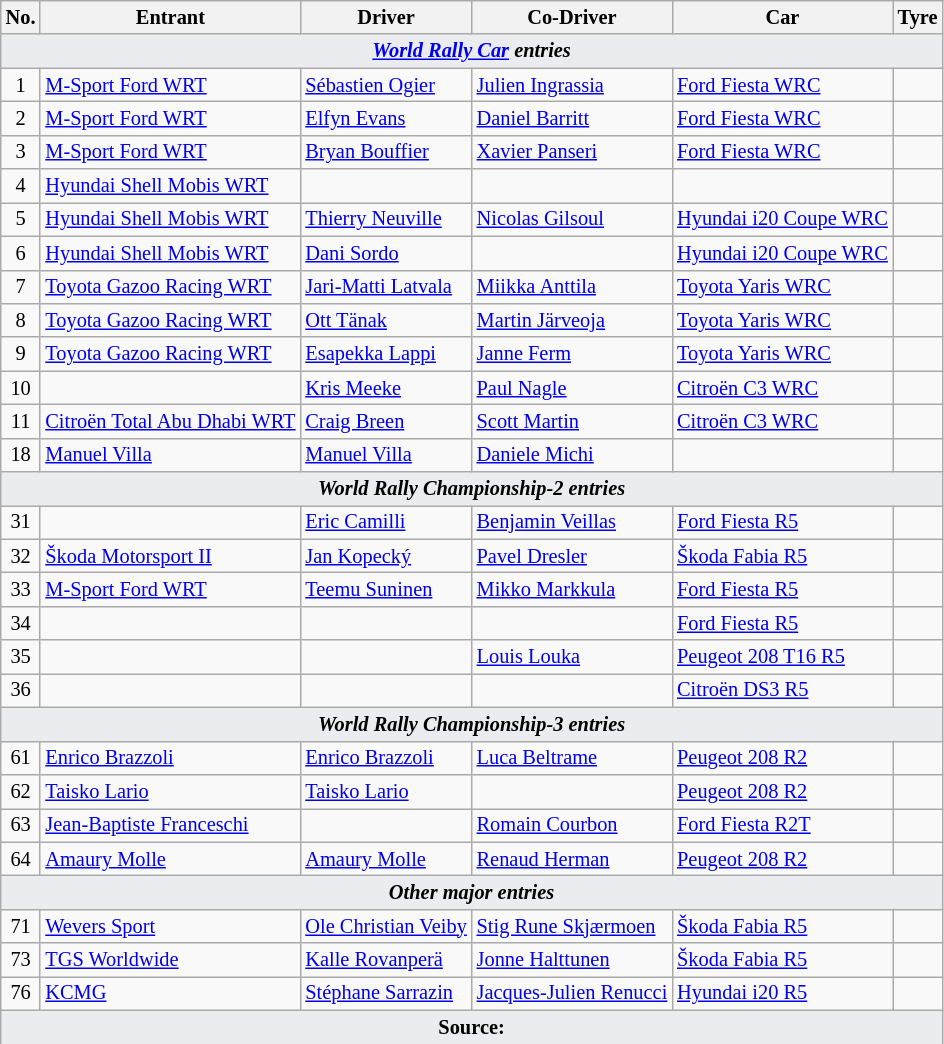<table class="wikitable" style="font-size: 85%;">
<tr>
<th>No.</th>
<th>Entrant</th>
<th>Driver</th>
<th>Co-Driver</th>
<th>Car</th>
<th>Tyre</th>
</tr>
<tr>
<td style="background-color:#EAECF0; text-align:center" colspan="6"><strong><em><a href='#'>World Rally Car</a> entries</em></strong></td>
</tr>
<tr>
<td align="center">1</td>
<td> <a href='#'>M-Sport Ford WRT</a></td>
<td> <a href='#'>Sébastien Ogier</a></td>
<td> <a href='#'>Julien Ingrassia</a></td>
<td><a href='#'>Ford Fiesta WRC</a></td>
<td align="center"></td>
</tr>
<tr>
<td align="center">2</td>
<td> <a href='#'>M-Sport Ford WRT</a></td>
<td> <a href='#'>Elfyn Evans</a></td>
<td> <a href='#'>Daniel Barritt</a></td>
<td><a href='#'>Ford Fiesta WRC</a></td>
<td align="center"></td>
</tr>
<tr>
<td align="center">3</td>
<td> <a href='#'>M-Sport Ford WRT</a></td>
<td> <a href='#'>Bryan Bouffier</a></td>
<td> <a href='#'>Xavier Panseri</a></td>
<td><a href='#'>Ford Fiesta WRC</a></td>
<td align="center"></td>
</tr>
<tr>
<td align="center">4</td>
<td> <a href='#'>Hyundai Shell Mobis WRT</a></td>
<td></td>
<td></td>
<td></td>
<td align="center"></td>
</tr>
<tr>
<td align="center">5</td>
<td> <a href='#'>Hyundai Shell Mobis WRT</a></td>
<td> <a href='#'>Thierry Neuville</a></td>
<td> <a href='#'>Nicolas Gilsoul</a></td>
<td><a href='#'>Hyundai i20 Coupe WRC</a></td>
<td align="center"></td>
</tr>
<tr>
<td align="center">6</td>
<td> <a href='#'>Hyundai Shell Mobis WRT</a></td>
<td> <a href='#'>Dani Sordo</a></td>
<td></td>
<td><a href='#'>Hyundai i20 Coupe WRC</a></td>
<td align="center"></td>
</tr>
<tr>
<td align="center">7</td>
<td> <a href='#'>Toyota Gazoo Racing WRT</a></td>
<td> <a href='#'>Jari-Matti Latvala</a></td>
<td> <a href='#'>Miikka Anttila</a></td>
<td><a href='#'>Toyota Yaris WRC</a></td>
<td align="center"></td>
</tr>
<tr>
<td align="center">8</td>
<td> <a href='#'>Toyota Gazoo Racing WRT</a></td>
<td> <a href='#'>Ott Tänak</a></td>
<td> <a href='#'>Martin Järveoja</a></td>
<td><a href='#'>Toyota Yaris WRC</a></td>
<td align="center"></td>
</tr>
<tr>
<td align="center">9</td>
<td> <a href='#'>Toyota Gazoo Racing WRT</a></td>
<td> <a href='#'>Esapekka Lappi</a></td>
<td> <a href='#'>Janne Ferm</a></td>
<td><a href='#'>Toyota Yaris WRC</a></td>
<td align="center"></td>
</tr>
<tr>
<td align="center">10</td>
<td></td>
<td> <a href='#'>Kris Meeke</a></td>
<td> <a href='#'>Paul Nagle</a></td>
<td><a href='#'>Citroën C3 WRC</a></td>
<td align="center"></td>
</tr>
<tr>
<td align="center">11</td>
<td> <a href='#'>Citroën Total Abu Dhabi WRT</a></td>
<td> <a href='#'>Craig Breen</a></td>
<td> <a href='#'>Scott Martin</a></td>
<td><a href='#'>Citroën C3 WRC</a></td>
<td align="center"></td>
</tr>
<tr>
<td align="center">18</td>
<td> <a href='#'>Manuel Villa</a></td>
<td> <a href='#'>Manuel Villa</a></td>
<td> <a href='#'>Daniele Michi</a></td>
<td></td>
<td align="center"></td>
</tr>
<tr>
<td style="background-color:#EAECF0; text-align:center" colspan="6"><strong><em>World Rally Championship-2 entries</em></strong></td>
</tr>
<tr>
<td align="center">31</td>
<td></td>
<td> <a href='#'>Eric Camilli</a></td>
<td> <a href='#'>Benjamin Veillas</a></td>
<td><a href='#'>Ford Fiesta R5</a></td>
<td align="center"></td>
</tr>
<tr>
<td align="center">32</td>
<td> <a href='#'>Škoda Motorsport II</a></td>
<td> <a href='#'>Jan Kopecký</a></td>
<td> <a href='#'>Pavel Dresler</a></td>
<td><a href='#'>Škoda Fabia R5</a></td>
<td align="center"></td>
</tr>
<tr>
<td align="center">33</td>
<td> <a href='#'>M-Sport Ford WRT</a></td>
<td> <a href='#'>Teemu Suninen</a></td>
<td> <a href='#'>Mikko Markkula</a></td>
<td><a href='#'>Ford Fiesta R5</a></td>
<td align="center"></td>
</tr>
<tr>
<td align="center">34</td>
<td></td>
<td></td>
<td></td>
<td><a href='#'>Ford Fiesta R5</a></td>
<td align="center"></td>
</tr>
<tr>
<td align="center">35</td>
<td></td>
<td></td>
<td> <a href='#'>Louis Louka</a></td>
<td><a href='#'>Peugeot 208 T16 R5</a></td>
<td align="center"></td>
</tr>
<tr>
<td align="center">36</td>
<td></td>
<td></td>
<td></td>
<td><a href='#'>Citroën DS3 R5</a></td>
<td align="center"></td>
</tr>
<tr>
<td style="background-color:#EAECF0; text-align:center" colspan="6"><strong><em>World Rally Championship-3 entries</em></strong></td>
</tr>
<tr>
<td align="center">61</td>
<td> <a href='#'>Enrico Brazzoli</a></td>
<td> <a href='#'>Enrico Brazzoli</a></td>
<td> <a href='#'>Luca Beltrame</a></td>
<td><a href='#'>Peugeot 208 R2</a></td>
<td align="center"></td>
</tr>
<tr>
<td align="center">62</td>
<td> <a href='#'>Taisko Lario</a></td>
<td> <a href='#'>Taisko Lario</a></td>
<td></td>
<td><a href='#'>Peugeot 208 R2</a></td>
<td align="center"></td>
</tr>
<tr>
<td align="center">63</td>
<td> <a href='#'>Jean-Baptiste Franceschi</a></td>
<td></td>
<td> <a href='#'>Romain Courbon</a></td>
<td><a href='#'>Ford Fiesta R2T</a></td>
<td align="center"></td>
</tr>
<tr>
<td align="center">64</td>
<td> <a href='#'>Amaury Molle</a></td>
<td> <a href='#'>Amaury Molle</a></td>
<td> <a href='#'>Renaud Herman</a></td>
<td><a href='#'>Peugeot 208 R2</a></td>
<td align="center"></td>
</tr>
<tr>
<td style="background-color:#EAECF0; text-align:center" colspan="6"><strong><em>Other major entries</em></strong></td>
</tr>
<tr>
<td align="center">71</td>
<td> <a href='#'>Wevers Sport</a></td>
<td> <a href='#'>Ole Christian Veiby</a></td>
<td> <a href='#'>Stig Rune Skjærmoen</a></td>
<td><a href='#'>Škoda Fabia R5</a></td>
<td align="center"></td>
</tr>
<tr>
<td align="center">73</td>
<td> <a href='#'>TGS Worldwide</a></td>
<td> <a href='#'>Kalle Rovanperä</a></td>
<td> <a href='#'>Jonne Halttunen</a></td>
<td><a href='#'>Škoda Fabia R5</a></td>
<td align="center"></td>
</tr>
<tr>
<td align="center">76</td>
<td> <a href='#'>KCMG</a></td>
<td> <a href='#'>Stéphane Sarrazin</a></td>
<td> <a href='#'>Jacques-Julien Renucci</a></td>
<td><a href='#'>Hyundai i20 R5</a></td>
<td align="center"></td>
</tr>
<tr>
<td style="background-color:#EAECF0; text-align:center" colspan="6"><strong>Source:</strong></td>
</tr>
</table>
